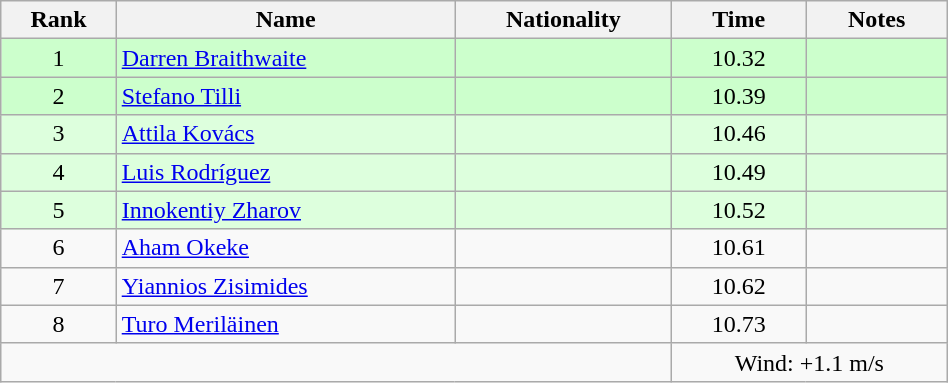<table class="wikitable sortable" style="text-align:center;width: 50%">
<tr>
<th>Rank</th>
<th>Name</th>
<th>Nationality</th>
<th>Time</th>
<th>Notes</th>
</tr>
<tr bgcolor=ccffcc>
<td>1</td>
<td align=left><a href='#'>Darren Braithwaite</a></td>
<td align=left></td>
<td>10.32</td>
<td></td>
</tr>
<tr bgcolor=ccffcc>
<td>2</td>
<td align=left><a href='#'>Stefano Tilli</a></td>
<td align=left></td>
<td>10.39</td>
<td></td>
</tr>
<tr bgcolor=ddffdd>
<td>3</td>
<td align=left><a href='#'>Attila Kovács</a></td>
<td align=left></td>
<td>10.46</td>
<td></td>
</tr>
<tr bgcolor=ddffdd>
<td>4</td>
<td align=left><a href='#'>Luis Rodríguez</a></td>
<td align=left></td>
<td>10.49</td>
<td></td>
</tr>
<tr bgcolor=ddffdd>
<td>5</td>
<td align=left><a href='#'>Innokentiy Zharov</a></td>
<td align=left></td>
<td>10.52</td>
<td></td>
</tr>
<tr>
<td>6</td>
<td align=left><a href='#'>Aham Okeke</a></td>
<td align=left></td>
<td>10.61</td>
<td></td>
</tr>
<tr>
<td>7</td>
<td align=left><a href='#'>Yiannios Zisimides</a></td>
<td align=left></td>
<td>10.62</td>
<td></td>
</tr>
<tr>
<td>8</td>
<td align=left><a href='#'>Turo Meriläinen</a></td>
<td align=left></td>
<td>10.73</td>
<td></td>
</tr>
<tr>
<td colspan="3"></td>
<td colspan="2">Wind: +1.1 m/s</td>
</tr>
</table>
